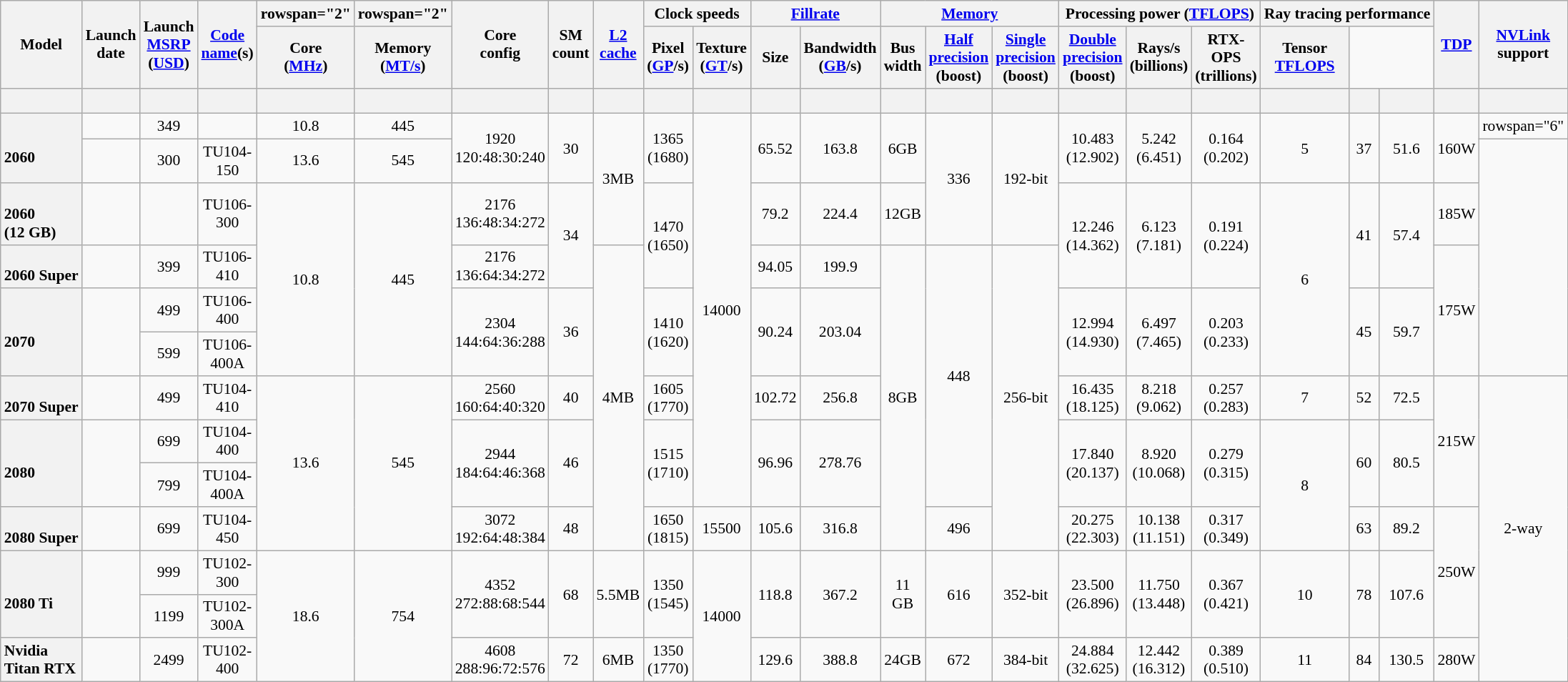<table class="wikitable sortable mw-datatable" style="font-size:90%; text-align:center;">
<tr>
<th rowspan="2">Model</th>
<th rowspan="2">Launch date</th>
<th rowspan="2">Launch <br> <a href='#'>MSRP</a> <br> (<a href='#'>USD</a>)</th>
<th rowspan="2"><a href='#'>Code<br>name</a>(s)</th>
<th>rowspan="2" </th>
<th>rowspan="2" </th>
<th rowspan="2">Core<br>config</th>
<th rowspan="2">SM<br>count</th>
<th rowspan="2"><a href='#'>L2 <br> cache</a></th>
<th colspan="2">Clock speeds</th>
<th colspan="2"><a href='#'>Fillrate</a></th>
<th colspan="3"><a href='#'>Memory</a></th>
<th colspan="3">Processing power (<a href='#'>TFLOPS</a>)</th>
<th colspan="3">Ray tracing performance</th>
<th rowspan="2"><a href='#'>TDP</a></th>
<th rowspan="2"><a href='#'>NVLink</a><br>support</th>
</tr>
<tr>
<th>Core <br> (<a href='#'>MHz</a>)</th>
<th>Memory <br> (<a href='#'>MT/s</a>)</th>
<th>Pixel <br> (<a href='#'>GP</a>/s)</th>
<th>Texture <br> (<a href='#'>GT</a>/s)</th>
<th>Size</th>
<th>Bandwidth <br> (<a href='#'>GB</a>/s)</th>
<th>Bus <br> width</th>
<th><a href='#'>Half<br>precision</a> <br> (boost)</th>
<th><a href='#'>Single<br>precision</a> <br> (boost)</th>
<th><a href='#'>Double<br>precision</a> <br> (boost)</th>
<th>Rays/s<br>(billions)</th>
<th>RTX-OPS<br>(trillions)</th>
<th>Tensor<br><a href='#'>TFLOPS</a></th>
</tr>
<tr>
<th style="background-position:center"><br></th>
<th style="background-position:center"></th>
<th style="background-position:center"></th>
<th style="background-position:center"></th>
<th style="background-position:center"></th>
<th style="background-position:center"></th>
<th style="background-position:center"></th>
<th style="background-position:center"></th>
<th style="background-position:center"></th>
<th style="background-position:center"></th>
<th style="background-position:center"></th>
<th style="background-position:center"></th>
<th style="background-position:center"></th>
<th style="background-position:center"></th>
<th style="background-position:center"></th>
<th style="background-position:center"></th>
<th style="background-position:center"></th>
<th style="background-position:center"></th>
<th style="background-position:center"></th>
<th style="background-position:center"></th>
<th style="background-position:center"></th>
<th style="background-position:center"></th>
<th style="background-position:center"></th>
<th style="background-position:center"></th>
</tr>
<tr>
<th rowspan="2" style="text-align:left;"><br>2060</th>
<td></td>
<td>349</td>
<td></td>
<td>10.8</td>
<td>445</td>
<td rowspan="2">1920 <br> 120:48:30:240</td>
<td rowspan="2">30</td>
<td rowspan="3">3MB</td>
<td rowspan="2">1365 <br> (1680)</td>
<td rowspan="9">14000</td>
<td rowspan="2">65.52</td>
<td rowspan="2">163.8</td>
<td rowspan="2">6GB</td>
<td rowspan="3">336</td>
<td rowspan="3">192-bit</td>
<td rowspan="2">10.483 <br> (12.902)</td>
<td rowspan="2">5.242 <br> (6.451)</td>
<td rowspan="2">0.164 <br> (0.202)</td>
<td rowspan="2">5</td>
<td rowspan="2">37</td>
<td rowspan="2">51.6</td>
<td rowspan="2">160W</td>
<td>rowspan="6" </td>
</tr>
<tr>
<td></td>
<td>300</td>
<td>TU104-150</td>
<td>13.6</td>
<td>545</td>
</tr>
<tr>
<th style="text-align:left;"><br>2060 (12 GB)</th>
<td></td>
<td></td>
<td>TU106-300</td>
<td rowspan="4">10.8</td>
<td rowspan="4">445</td>
<td>2176 <br> 136:48:34:272</td>
<td rowspan="2">34</td>
<td rowspan="2">1470 <br> (1650)</td>
<td>79.2</td>
<td>224.4</td>
<td>12GB</td>
<td rowspan="2">12.246 <br> (14.362)</td>
<td rowspan="2">6.123 <br> (7.181)</td>
<td rowspan="2">0.191 <br> (0.224)</td>
<td rowspan="4">6</td>
<td rowspan="2">41</td>
<td rowspan="2">57.4</td>
<td>185W</td>
</tr>
<tr>
<th style="text-align:left;"><br>2060 Super</th>
<td></td>
<td>399</td>
<td>TU106-410</td>
<td>2176 <br> 136:64:34:272</td>
<td rowspan="7">4MB</td>
<td>94.05</td>
<td>199.9</td>
<td rowspan="7">8GB</td>
<td rowspan="6">448</td>
<td rowspan="7">256-bit</td>
<td rowspan="3">175W</td>
</tr>
<tr>
<th rowspan="2" style="text-align:left;"><br>2070</th>
<td rowspan="2"></td>
<td>499</td>
<td>TU106-400</td>
<td rowspan="2">2304 <br> 144:64:36:288</td>
<td rowspan="2">36</td>
<td rowspan="2">1410 <br> (1620)</td>
<td rowspan="2">90.24</td>
<td rowspan="2">203.04</td>
<td rowspan="2">12.994 <br> (14.930)</td>
<td rowspan="2">6.497 <br> (7.465)</td>
<td rowspan="2">0.203 <br> (0.233)</td>
<td rowspan="2">45</td>
<td rowspan="2">59.7</td>
</tr>
<tr>
<td>599</td>
<td>TU106-400A</td>
</tr>
<tr>
<th style="text-align:left;"><br>2070 Super</th>
<td></td>
<td>499</td>
<td>TU104-410</td>
<td rowspan="4">13.6</td>
<td rowspan="4">545</td>
<td>2560 <br> 160:64:40:320</td>
<td>40</td>
<td>1605 <br> (1770)</td>
<td>102.72</td>
<td>256.8</td>
<td>16.435 <br> (18.125)</td>
<td>8.218 <br> (9.062)</td>
<td>0.257 <br> (0.283)</td>
<td>7</td>
<td>52</td>
<td>72.5</td>
<td rowspan="3">215W</td>
<td rowspan="7">2-way</td>
</tr>
<tr>
<th rowspan="2" style="text-align:left;"><br>2080</th>
<td rowspan="2"></td>
<td>699</td>
<td>TU104-400</td>
<td rowspan="2">2944 <br> 184:64:46:368</td>
<td rowspan="2">46</td>
<td rowspan="2">1515 <br> (1710)</td>
<td rowspan="2">96.96</td>
<td rowspan="2">278.76</td>
<td rowspan="2">17.840 <br> (20.137)</td>
<td rowspan="2">8.920 <br> (10.068)</td>
<td rowspan="2">0.279 <br> (0.315)</td>
<td rowspan="3">8</td>
<td rowspan="2">60</td>
<td rowspan="2">80.5</td>
</tr>
<tr>
<td>799</td>
<td>TU104-400A</td>
</tr>
<tr>
<th style="text-align:left;"><br>2080 Super</th>
<td></td>
<td>699</td>
<td>TU104-450</td>
<td>3072 <br> 192:64:48:384</td>
<td>48</td>
<td>1650 <br> (1815)</td>
<td>15500</td>
<td>105.6</td>
<td>316.8</td>
<td>496</td>
<td>20.275 <br> (22.303)</td>
<td>10.138 <br> (11.151)</td>
<td>0.317 <br> (0.349)</td>
<td>63</td>
<td>89.2</td>
<td rowspan="3">250W</td>
</tr>
<tr>
<th rowspan="2" style="text-align:left;"><br>2080 Ti</th>
<td rowspan="2"></td>
<td>999</td>
<td>TU102-300</td>
<td rowspan="3">18.6</td>
<td rowspan="3">754</td>
<td rowspan="2">4352 <br> 272:88:68:544</td>
<td rowspan="2">68</td>
<td rowspan="2">5.5MB</td>
<td rowspan="2">1350 <br> (1545)</td>
<td rowspan="3">14000</td>
<td rowspan="2">118.8</td>
<td rowspan="2">367.2</td>
<td rowspan="2">11 GB</td>
<td rowspan="2">616</td>
<td rowspan="2">352-bit</td>
<td rowspan="2">23.500 <br> (26.896)</td>
<td rowspan="2">11.750 <br> (13.448)</td>
<td rowspan="2">0.367 <br> (0.421)</td>
<td rowspan="2">10</td>
<td rowspan="2">78</td>
<td rowspan="2">107.6</td>
</tr>
<tr>
<td>1199</td>
<td>TU102-300A</td>
</tr>
<tr>
<th style="text-align:left;">Nvidia<br>Titan RTX</th>
<td></td>
<td>2499</td>
<td>TU102-400</td>
<td>4608 <br> 288:96:72:576</td>
<td>72</td>
<td>6MB</td>
<td>1350 <br> (1770)</td>
<td>129.6</td>
<td>388.8</td>
<td>24GB</td>
<td>672</td>
<td>384-bit</td>
<td>24.884 <br> (32.625)</td>
<td>12.442 <br> (16.312)</td>
<td>0.389 <br> (0.510)</td>
<td>11</td>
<td>84</td>
<td>130.5</td>
<td>280W</td>
</tr>
</table>
